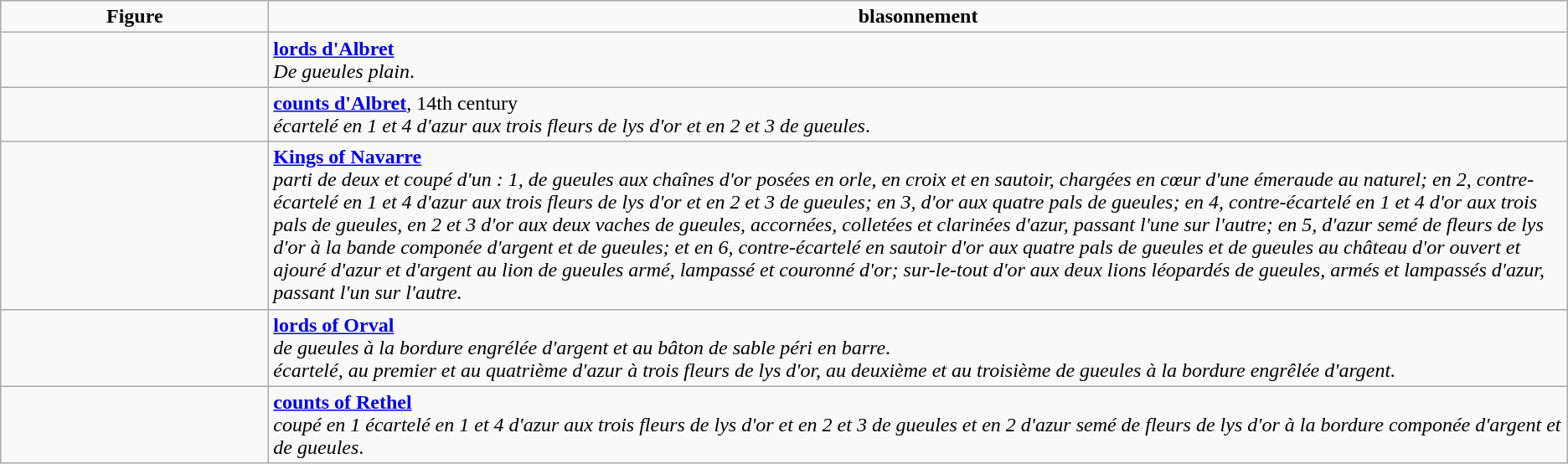<table class=wikitable>
<tr valign=top  align=center>
<td width="206"><strong>Figure</strong></td>
<td><strong>blasonnement</strong></td>
</tr>
<tr valign=top>
<td align=center></td>
<td><strong><a href='#'>lords d'Albret</a></strong><br><em>De gueules plain</em>.</td>
</tr>
<tr valign=top>
<td align=center></td>
<td><strong><a href='#'>counts d'Albret</a></strong>, 14th century<br><em>écartelé en 1 et 4 d'azur aux trois fleurs de lys d'or et en 2 et 3 de gueules</em>.</td>
</tr>
<tr valign=top>
<td align=center></td>
<td><strong><a href='#'>Kings of Navarre</a></strong><br><em>parti de deux et coupé d'un : 1, de gueules aux chaînes d'or posées en orle, en croix et en sautoir, chargées en cœur d'une émeraude au naturel; en 2, contre-écartelé en 1 et 4 d'azur aux trois fleurs de lys d'or et en 2 et 3 de gueules; en 3, d'or aux quatre pals de gueules; en 4, contre-écartelé en 1 et 4 d'or aux trois pals de gueules, en 2 et 3 d'or aux deux vaches de gueules, accornées, colletées et clarinées d'azur, passant l'une sur l'autre; en 5, d'azur semé de fleurs de lys d'or à la bande componée d'argent et de gueules; et en 6, contre-écartelé en sautoir d'or aux quatre pals de gueules et de gueules au château d'or ouvert et ajouré d'azur et d'argent au lion de gueules armé, lampassé et couronné d'or; sur-le-tout d'or aux deux lions léopardés de gueules, armés et lampassés d'azur, passant l'un sur l'autre.</em></td>
</tr>
<tr valign=top>
<td align=center> </td>
<td><strong><a href='#'>lords of Orval</a></strong><br><em>de gueules à la bordure engrélée d'argent et au bâton de sable péri en barre</em>.<br><em>écartelé, au premier et au quatrième d'azur à trois fleurs de lys d'or, au deuxième et au troisième de gueules à la bordure engrêlée d'argent.</em></td>
</tr>
<tr valign=top>
<td align=center></td>
<td><strong><a href='#'>counts of Rethel</a></strong><br><em>coupé en 1 écartelé en 1 et 4 d'azur aux trois fleurs de lys d'or et en 2 et 3 de gueules et en 2 d'azur semé de fleurs de lys d'or à la bordure componée d'argent et de gueules</em>.</td>
</tr>
</table>
